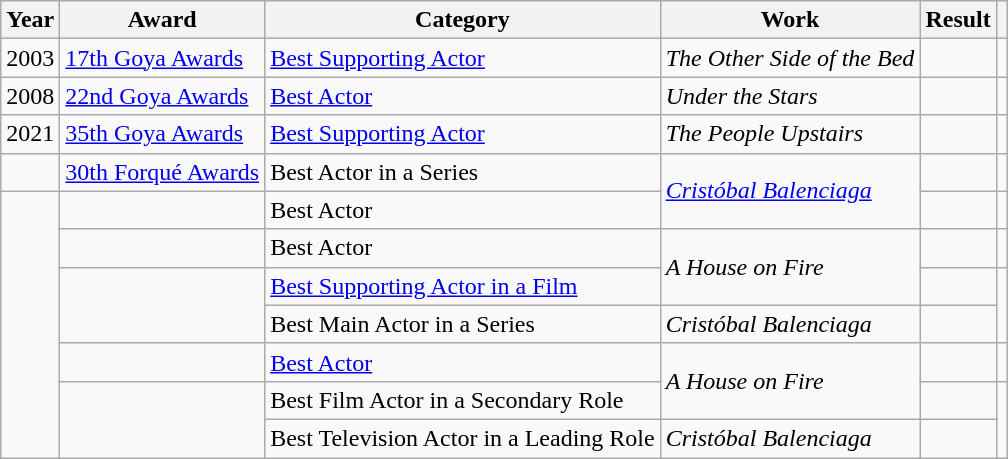<table class="wikitable sortable plainrowheaders">
<tr>
<th>Year</th>
<th>Award</th>
<th>Category</th>
<th>Work</th>
<th>Result</th>
<th scope="col" class="unsortable"></th>
</tr>
<tr>
<td align = "center">2003</td>
<td><a href='#'>17th Goya Awards</a></td>
<td><a href='#'>Best Supporting Actor</a></td>
<td><em>The Other Side of the Bed</em></td>
<td></td>
<td align = "center"></td>
</tr>
<tr>
<td align = "center">2008</td>
<td><a href='#'>22nd Goya Awards</a></td>
<td><a href='#'>Best Actor</a></td>
<td><em>Under the Stars</em></td>
<td></td>
<td align = "center"></td>
</tr>
<tr>
<td align = "center">2021</td>
<td><a href='#'>35th Goya Awards</a></td>
<td><a href='#'>Best Supporting Actor</a></td>
<td><em>The People Upstairs</em></td>
<td></td>
<td align = "center"></td>
</tr>
<tr>
<td></td>
<td><a href='#'>30th Forqué Awards</a></td>
<td>Best Actor in a Series</td>
<td rowspan = "2"><em><a href='#'>Cristóbal Balenciaga</a></em></td>
<td></td>
<td></td>
</tr>
<tr>
<td rowspan = "7"></td>
<td></td>
<td>Best Actor</td>
<td></td>
<td></td>
</tr>
<tr>
<td></td>
<td>Best Actor</td>
<td rowspan = "2"><em>A House on Fire</em></td>
<td></td>
<td></td>
</tr>
<tr>
<td rowspan = "2"></td>
<td><a href='#'>Best Supporting Actor in a Film</a></td>
<td></td>
<td rowspan = "2"></td>
</tr>
<tr>
<td>Best Main Actor in a Series</td>
<td><em>Cristóbal Balenciaga</em></td>
<td></td>
</tr>
<tr>
<td></td>
<td><a href='#'>Best Actor</a></td>
<td rowspan = "2"><em>A House on Fire</em></td>
<td></td>
<td></td>
</tr>
<tr>
<td rowspan = "2"></td>
<td>Best Film Actor in a Secondary Role</td>
<td></td>
<td rowspan = "2"></td>
</tr>
<tr>
<td>Best Television Actor in a Leading Role</td>
<td><em>Cristóbal Balenciaga</em></td>
<td></td>
</tr>
</table>
